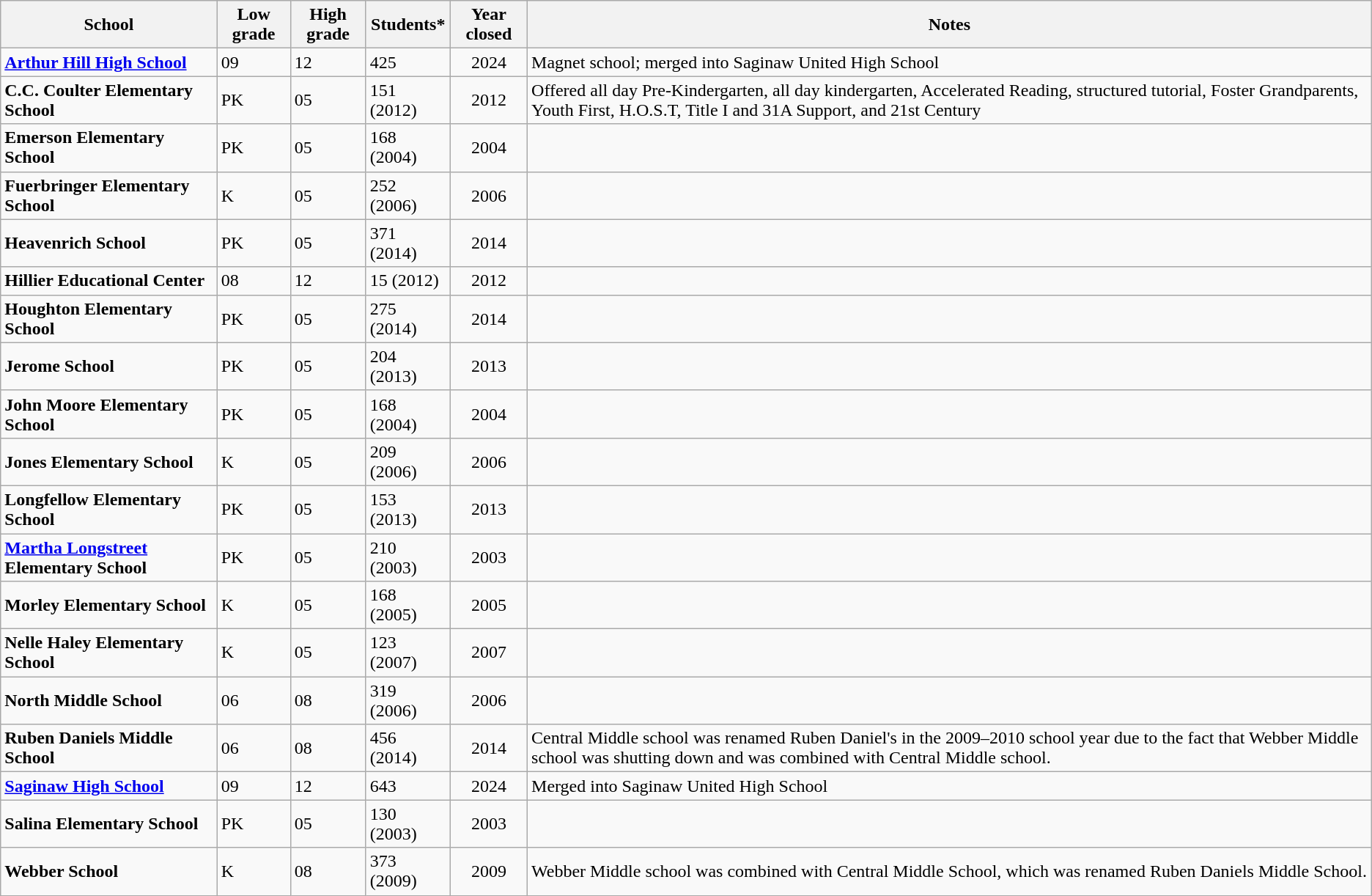<table class="wikitable">
<tr>
<th>School</th>
<th>Low grade</th>
<th>High grade</th>
<th>Students*</th>
<th>Year closed</th>
<th>Notes</th>
</tr>
<tr>
<td><strong><a href='#'>Arthur Hill High School</a></strong></td>
<td>09</td>
<td>12</td>
<td>425</td>
<td align=center>2024</td>
<td>Magnet school; merged into Saginaw United High School</td>
</tr>
<tr>
<td><strong>C.C. Coulter Elementary School</strong></td>
<td>PK</td>
<td>05</td>
<td>151 (2012)</td>
<td align=center>2012</td>
<td>Offered all day Pre-Kindergarten, all day kindergarten, Accelerated Reading, structured tutorial, Foster Grandparents, Youth First, H.O.S.T, Title I and 31A Support, and 21st Century</td>
</tr>
<tr>
<td><strong>Emerson Elementary School</strong></td>
<td>PK</td>
<td>05</td>
<td>168 (2004)</td>
<td align=center>2004</td>
<td></td>
</tr>
<tr>
<td><strong>Fuerbringer Elementary School</strong></td>
<td>K</td>
<td>05</td>
<td>252 (2006)</td>
<td align=center>2006</td>
<td></td>
</tr>
<tr>
<td><strong>Heavenrich School</strong></td>
<td>PK</td>
<td>05</td>
<td>371 (2014)</td>
<td align=center>2014</td>
<td></td>
</tr>
<tr>
<td><strong>Hillier Educational Center</strong></td>
<td>08</td>
<td>12</td>
<td>15 (2012)</td>
<td align=center>2012</td>
<td></td>
</tr>
<tr>
<td><strong>Houghton Elementary School</strong></td>
<td>PK</td>
<td>05</td>
<td>275 (2014)</td>
<td align=center>2014</td>
<td></td>
</tr>
<tr>
<td><strong>Jerome School</strong></td>
<td>PK</td>
<td>05</td>
<td>204 (2013)</td>
<td align=center>2013</td>
<td></td>
</tr>
<tr>
<td><strong>John Moore Elementary School</strong></td>
<td>PK</td>
<td>05</td>
<td>168 (2004)</td>
<td align=center>2004</td>
<td></td>
</tr>
<tr>
<td><strong>Jones Elementary School</strong></td>
<td>K</td>
<td>05</td>
<td>209 (2006)</td>
<td align=center>2006</td>
<td></td>
</tr>
<tr>
<td><strong>Longfellow Elementary School</strong></td>
<td>PK</td>
<td>05</td>
<td>153 (2013)</td>
<td align=center>2013</td>
<td></td>
</tr>
<tr>
<td><strong><a href='#'>Martha Longstreet</a> Elementary School</strong></td>
<td>PK</td>
<td>05</td>
<td>210 (2003)</td>
<td align=center>2003</td>
<td></td>
</tr>
<tr>
<td><strong>Morley Elementary School</strong></td>
<td>K</td>
<td>05</td>
<td>168 (2005)</td>
<td align=center>2005</td>
<td></td>
</tr>
<tr>
<td><strong>Nelle Haley Elementary School</strong></td>
<td>K</td>
<td>05</td>
<td>123 (2007)</td>
<td align=center>2007</td>
<td></td>
</tr>
<tr>
<td><strong>North Middle School</strong></td>
<td>06</td>
<td>08</td>
<td>319 (2006)</td>
<td align=center>2006</td>
<td></td>
</tr>
<tr>
<td><strong>Ruben Daniels Middle School</strong></td>
<td>06</td>
<td>08</td>
<td>456 (2014)</td>
<td align=center>2014</td>
<td>Central Middle school was renamed Ruben Daniel's in the 2009–2010 school year due to the fact that Webber Middle school was shutting down and was combined with Central Middle school.</td>
</tr>
<tr>
<td><strong><a href='#'>Saginaw High School</a></strong></td>
<td>09</td>
<td>12</td>
<td>643</td>
<td align=center>2024</td>
<td>Merged into Saginaw United High School</td>
</tr>
<tr>
<td><strong>Salina Elementary School</strong></td>
<td>PK</td>
<td>05</td>
<td>130 (2003)</td>
<td align=center>2003</td>
<td></td>
</tr>
<tr>
<td><strong>Webber School</strong></td>
<td>K</td>
<td>08</td>
<td>373 (2009)</td>
<td align=center>2009</td>
<td>Webber Middle school was combined with Central Middle School, which was renamed Ruben Daniels Middle School.</td>
</tr>
</table>
